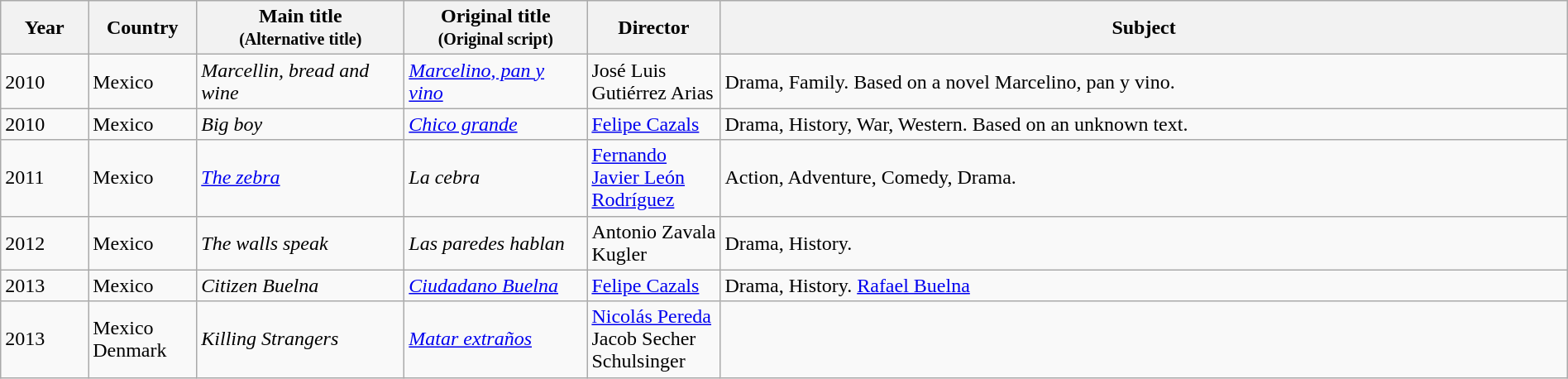<table class="wikitable sortable" style="width:100%;">
<tr>
<th>Year</th>
<th width= 80>Country</th>
<th class="unsortable" style="width:160px;">Main title<br><small>(Alternative title)</small></th>
<th class="unsortable" style="width:140px;">Original title<br><small>(Original script)</small></th>
<th width=100>Director</th>
<th class="unsortable">Subject</th>
</tr>
<tr>
<td>2010</td>
<td>Mexico</td>
<td><em>Marcellin, bread and wine</em></td>
<td><em><a href='#'>Marcelino, pan y vino</a></em></td>
<td>José Luis Gutiérrez Arias</td>
<td>Drama, Family. Based on a novel Marcelino, pan y vino.</td>
</tr>
<tr>
<td>2010</td>
<td>Mexico</td>
<td><em>Big boy</em></td>
<td><em><a href='#'>Chico grande</a></em></td>
<td><a href='#'>Felipe Cazals</a></td>
<td>Drama, History, War, Western. Based on an unknown text.</td>
</tr>
<tr>
<td>2011</td>
<td>Mexico</td>
<td><em><a href='#'>The zebra</a></em></td>
<td><em>La cebra</em></td>
<td><a href='#'>Fernando Javier León Rodríguez</a></td>
<td>Action, Adventure, Comedy, Drama.</td>
</tr>
<tr>
<td>2012</td>
<td>Mexico</td>
<td><em>The walls speak</em></td>
<td><em>Las paredes hablan</em></td>
<td>Antonio Zavala Kugler</td>
<td>Drama, History.</td>
</tr>
<tr>
<td>2013</td>
<td>Mexico</td>
<td><em>Citizen Buelna</em></td>
<td><em><a href='#'>Ciudadano Buelna</a></em></td>
<td><a href='#'>Felipe Cazals</a></td>
<td>Drama, History. <a href='#'>Rafael Buelna</a></td>
</tr>
<tr>
<td>2013</td>
<td>Mexico<br>Denmark</td>
<td><em>Killing Strangers</em></td>
<td><em><a href='#'>Matar extraños</a></em></td>
<td><a href='#'>Nicolás Pereda</a><br>Jacob Secher Schulsinger</td>
<td></td>
</tr>
</table>
